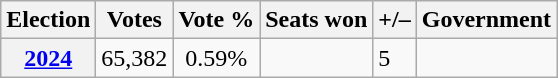<table class="sortable wikitable">
<tr>
<th>Election</th>
<th>Votes</th>
<th>Vote %</th>
<th>Seats won</th>
<th>+/–</th>
<th>Government</th>
</tr>
<tr>
<th><a href='#'>2024</a></th>
<td align=center>65,382</td>
<td align=center>0.59%</td>
<td></td>
<td>5</td>
<td></td>
</tr>
</table>
